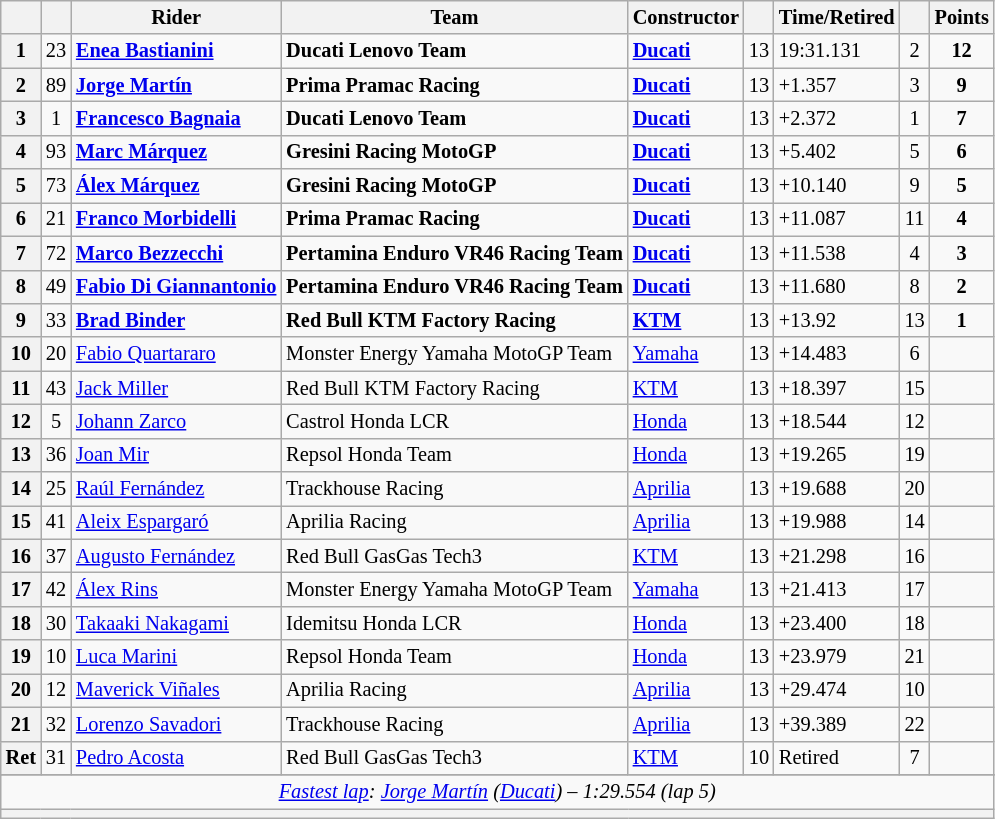<table class="wikitable sortable" style="font-size: 85%;">
<tr>
<th scope="col"></th>
<th scope="col"></th>
<th scope="col">Rider</th>
<th scope="col">Team</th>
<th scope="col">Constructor</th>
<th class="unsortable" scope="col"></th>
<th class="unsortable" scope="col">Time/Retired</th>
<th scope="col"></th>
<th scope="col">Points</th>
</tr>
<tr>
<th scope="row">1</th>
<td align="center">23</td>
<td data-sort-value="bastianini"> <strong><a href='#'>Enea Bastianini</a></strong></td>
<td><strong>Ducati Lenovo Team</strong></td>
<td><strong><a href='#'>Ducati</a></strong></td>
<td>13</td>
<td>19:31.131</td>
<td align="center">2</td>
<td align="center"><strong>12</strong></td>
</tr>
<tr>
<th scope="row">2</th>
<td align="center">89</td>
<td data-sort-value="martin"> <strong><a href='#'>Jorge Martín</a></strong></td>
<td><strong>Prima Pramac Racing</strong></td>
<td><strong><a href='#'>Ducati</a></strong></td>
<td>13</td>
<td>+1.357</td>
<td align="center">3</td>
<td align="center"><strong>9</strong></td>
</tr>
<tr>
<th scope="row">3</th>
<td align="center">1</td>
<td data-sort-value="bagnaia"> <strong><a href='#'>Francesco Bagnaia</a></strong></td>
<td><strong>Ducati Lenovo Team</strong></td>
<td><strong><a href='#'>Ducati</a></strong></td>
<td>13</td>
<td>+2.372</td>
<td align="center">1</td>
<td align="center"><strong>7</strong></td>
</tr>
<tr>
<th scope="row">4</th>
<td align="center">93</td>
<td data-sort-value="marquezm"> <strong><a href='#'>Marc Márquez</a></strong></td>
<td><strong>Gresini Racing MotoGP</strong></td>
<td><strong><a href='#'>Ducati</a></strong></td>
<td>13</td>
<td>+5.402</td>
<td align="center">5</td>
<td align="center"><strong>6</strong></td>
</tr>
<tr>
<th scope="row">5</th>
<td align="center">73</td>
<td data-sort-value="marqueza"><strong> <a href='#'>Álex Márquez</a></strong></td>
<td><strong>Gresini Racing MotoGP</strong></td>
<td><strong><a href='#'>Ducati</a></strong></td>
<td>13</td>
<td>+10.140</td>
<td align="center">9</td>
<td align="center"><strong>5</strong></td>
</tr>
<tr>
<th scope="row">6</th>
<td align="center">21</td>
<td data-sort-value="morbidelli"><strong> <a href='#'>Franco Morbidelli</a></strong></td>
<td><strong>Prima Pramac Racing</strong></td>
<td><strong><a href='#'>Ducati</a></strong></td>
<td>13</td>
<td>+11.087</td>
<td align="center">11</td>
<td align="center"><strong>4</strong></td>
</tr>
<tr>
<th scope="row">7</th>
<td align="center">72</td>
<td data-sort-value="Bezzecchi"><strong> <a href='#'>Marco Bezzecchi</a></strong></td>
<td><strong>Pertamina Enduro VR46 Racing Team</strong></td>
<td><strong><a href='#'>Ducati</a></strong></td>
<td>13</td>
<td>+11.538</td>
<td align="center">4</td>
<td align="center"><strong>3</strong></td>
</tr>
<tr>
<th scope="row">8</th>
<td align="center">49</td>
<td data-sort-value="digi"><strong> <a href='#'>Fabio Di Giannantonio</a></strong></td>
<td><strong>Pertamina Enduro VR46 Racing Team</strong></td>
<td><strong><a href='#'>Ducati</a></strong></td>
<td>13</td>
<td>+11.680</td>
<td align="center">8</td>
<td align="center"><strong>2</strong></td>
</tr>
<tr>
<th scope="row">9</th>
<td align="center">33</td>
<td data-sort-value="Binder"> <strong><a href='#'>Brad Binder</a></strong></td>
<td><strong>Red Bull KTM Factory Racing</strong></td>
<td><strong><a href='#'>KTM</a></strong></td>
<td>13</td>
<td>+13.92</td>
<td align="center">13</td>
<td align="center"><strong>1</strong></td>
</tr>
<tr>
<th scope="row">10</th>
<td align="center">20</td>
<td data-sort-value="Quartararo"> <a href='#'>Fabio Quartararo</a></td>
<td>Monster Energy Yamaha MotoGP Team</td>
<td><a href='#'>Yamaha</a></td>
<td>13</td>
<td>+14.483</td>
<td align="center">6</td>
<td align="center"></td>
</tr>
<tr>
<th scope="row">11</th>
<td align="center">43</td>
<td data-sort-value="miller"> <a href='#'>Jack Miller</a></td>
<td>Red Bull KTM Factory Racing</td>
<td><a href='#'>KTM</a></td>
<td>13</td>
<td>+18.397</td>
<td align="center">15</td>
<td align="center"></td>
</tr>
<tr>
<th scope="row">12</th>
<td align="center">5</td>
<td data-sort-value="zarco"> <a href='#'>Johann Zarco</a></td>
<td>Castrol Honda LCR</td>
<td><a href='#'>Honda</a></td>
<td>13</td>
<td>+18.544</td>
<td align="center">12</td>
<td align="center"></td>
</tr>
<tr>
<th scope="row">13</th>
<td align="center">36</td>
<td data-sort-value="mir"> <a href='#'>Joan Mir</a></td>
<td>Repsol Honda Team</td>
<td><a href='#'>Honda</a></td>
<td>13</td>
<td>+19.265</td>
<td align="center">19</td>
<td align="center"></td>
</tr>
<tr>
<th scope="row">14</th>
<td align="center">25</td>
<td data-sort-value="fernandezr"> <a href='#'>Raúl Fernández</a></td>
<td>Trackhouse Racing</td>
<td><a href='#'>Aprilia</a></td>
<td>13</td>
<td>+19.688</td>
<td align="center">20</td>
<td align="center"></td>
</tr>
<tr>
<th scope="row">15</th>
<td align="center">41</td>
<td data-sort-value="EspargaroA"> <a href='#'>Aleix Espargaró</a></td>
<td>Aprilia Racing</td>
<td><a href='#'>Aprilia</a></td>
<td>13</td>
<td>+19.988</td>
<td align="center">14</td>
<td align="center"></td>
</tr>
<tr>
<th scope="row">16</th>
<td align="center">37</td>
<td data-sort-value="FernandezA"> <a href='#'>Augusto Fernández</a></td>
<td>Red Bull GasGas Tech3</td>
<td><a href='#'>KTM</a></td>
<td>13</td>
<td>+21.298</td>
<td align="center">16</td>
<td align="center"></td>
</tr>
<tr>
<th scope="row">17</th>
<td align="center">42</td>
<td data-sort-value="rins"> <a href='#'>Álex Rins</a></td>
<td>Monster Energy Yamaha MotoGP Team</td>
<td><a href='#'>Yamaha</a></td>
<td>13</td>
<td>+21.413</td>
<td align="center">17</td>
<td align="center"></td>
</tr>
<tr>
<th scope="row">18</th>
<td align="center">30</td>
<td data-sort-value="Nakagami"> <a href='#'>Takaaki Nakagami</a></td>
<td>Idemitsu Honda LCR</td>
<td><a href='#'>Honda</a></td>
<td>13</td>
<td>+23.400</td>
<td align="center">18</td>
<td align="center"></td>
</tr>
<tr>
<th scope="row">19</th>
<td align="center">10</td>
<td data-sort-value="marini"> <a href='#'>Luca Marini</a></td>
<td>Repsol Honda Team</td>
<td><a href='#'>Honda</a></td>
<td>13</td>
<td>+23.979</td>
<td align="center">21</td>
<td align="center"></td>
</tr>
<tr>
<th scope="row">20</th>
<td align="center">12</td>
<td data-sort-value="Vinales"> <a href='#'>Maverick Viñales</a></td>
<td>Aprilia Racing</td>
<td><a href='#'>Aprilia</a></td>
<td>13</td>
<td>+29.474</td>
<td align="center">10</td>
<td align="center"></td>
</tr>
<tr>
<th scope="row">21</th>
<td align="center">32</td>
<td data-sort-value="Savadori"> <a href='#'>Lorenzo Savadori</a></td>
<td>Trackhouse Racing</td>
<td><a href='#'>Aprilia</a></td>
<td>13</td>
<td>+39.389</td>
<td align="center">22</td>
<td align="center"></td>
</tr>
<tr>
<th scope="row">Ret</th>
<td align="center">31</td>
<td data-sort-value="Acosta"> <a href='#'>Pedro Acosta</a></td>
<td>Red Bull GasGas Tech3</td>
<td><a href='#'>KTM</a></td>
<td>10</td>
<td>Retired</td>
<td align="center">7</td>
<td align="center"></td>
</tr>
<tr>
</tr>
<tr class="sortbottom">
<td colspan="9" style="text-align:center"><em><a href='#'>Fastest lap</a>:  <a href='#'>Jorge Martín</a> (<a href='#'>Ducati</a>) – 1:29.554 (lap 5)</em></td>
</tr>
<tr class="sortbottom">
<th colspan="9"></th>
</tr>
</table>
